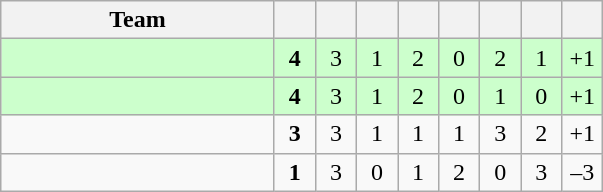<table class="wikitable" style="text-align:center">
<tr>
<th width="175">Team</th>
<th width="20"></th>
<th width="20"></th>
<th width="20"></th>
<th width="20"></th>
<th width="20"></th>
<th width="20"></th>
<th width="20"></th>
<th width="20"></th>
</tr>
<tr bgcolor=#CCFFCC>
<td align=left></td>
<td><strong>4</strong></td>
<td>3</td>
<td>1</td>
<td>2</td>
<td>0</td>
<td>2</td>
<td>1</td>
<td>+1</td>
</tr>
<tr bgcolor=#CCFFCC>
<td align=left></td>
<td><strong>4</strong></td>
<td>3</td>
<td>1</td>
<td>2</td>
<td>0</td>
<td>1</td>
<td>0</td>
<td>+1</td>
</tr>
<tr>
<td align=left></td>
<td><strong>3</strong></td>
<td>3</td>
<td>1</td>
<td>1</td>
<td>1</td>
<td>3</td>
<td>2</td>
<td>+1</td>
</tr>
<tr>
<td align=left></td>
<td><strong>1</strong></td>
<td>3</td>
<td>0</td>
<td>1</td>
<td>2</td>
<td>0</td>
<td>3</td>
<td>–3</td>
</tr>
</table>
